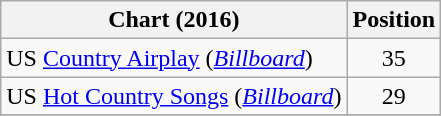<table class="wikitable sortable">
<tr>
<th scope="col">Chart (2016)</th>
<th scope="col">Position</th>
</tr>
<tr>
<td>US <a href='#'>Country Airplay</a> (<em><a href='#'>Billboard</a></em>)</td>
<td align="center">35</td>
</tr>
<tr>
<td>US <a href='#'>Hot Country Songs</a> (<em><a href='#'>Billboard</a></em>)</td>
<td align="center">29</td>
</tr>
<tr>
</tr>
</table>
